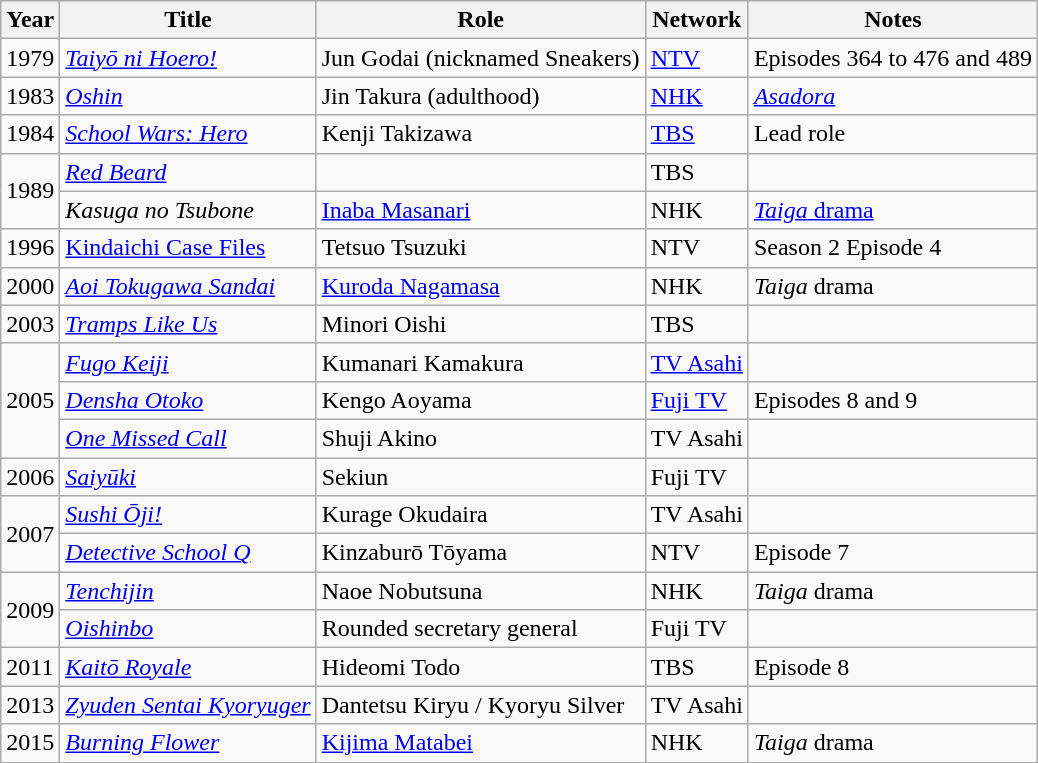<table class="wikitable">
<tr>
<th>Year</th>
<th>Title</th>
<th>Role</th>
<th>Network</th>
<th>Notes</th>
</tr>
<tr>
<td>1979</td>
<td><em><a href='#'>Taiyō ni Hoero!</a></em></td>
<td>Jun Godai (nicknamed Sneakers)</td>
<td><a href='#'>NTV</a></td>
<td>Episodes 364 to 476 and 489</td>
</tr>
<tr>
<td>1983</td>
<td><em><a href='#'>Oshin</a></em></td>
<td>Jin Takura (adulthood)</td>
<td><a href='#'>NHK</a></td>
<td><em><a href='#'>Asadora</a></em></td>
</tr>
<tr>
<td>1984</td>
<td><em><a href='#'>School Wars: Hero</a></em></td>
<td>Kenji Takizawa</td>
<td><a href='#'>TBS</a></td>
<td>Lead role</td>
</tr>
<tr>
<td rowspan=2>1989</td>
<td><em><a href='#'>Red Beard</a></em></td>
<td></td>
<td>TBS</td>
<td></td>
</tr>
<tr>
<td><em>Kasuga no Tsubone</em></td>
<td><a href='#'>Inaba Masanari</a></td>
<td>NHK</td>
<td><a href='#'><em>Taiga</em> drama</a></td>
</tr>
<tr>
<td>1996</td>
<td><a href='#'>Kindaichi Case Files</a></td>
<td>Tetsuo Tsuzuki</td>
<td>NTV</td>
<td>Season 2 Episode 4</td>
</tr>
<tr>
<td>2000</td>
<td><em><a href='#'>Aoi Tokugawa Sandai</a></em></td>
<td><a href='#'>Kuroda Nagamasa</a></td>
<td>NHK</td>
<td><em>Taiga</em> drama</td>
</tr>
<tr>
<td>2003</td>
<td><em><a href='#'>Tramps Like Us</a></em></td>
<td>Minori Oishi</td>
<td>TBS</td>
<td></td>
</tr>
<tr>
<td rowspan="3">2005</td>
<td><em><a href='#'>Fugo Keiji</a></em></td>
<td>Kumanari Kamakura</td>
<td><a href='#'>TV Asahi</a></td>
<td></td>
</tr>
<tr>
<td><em><a href='#'>Densha Otoko</a></em></td>
<td>Kengo Aoyama</td>
<td><a href='#'>Fuji TV</a></td>
<td>Episodes 8 and 9</td>
</tr>
<tr>
<td><em><a href='#'>One Missed Call</a></em></td>
<td>Shuji Akino</td>
<td>TV Asahi</td>
<td></td>
</tr>
<tr>
<td>2006</td>
<td><em><a href='#'>Saiyūki</a></em></td>
<td>Sekiun</td>
<td>Fuji TV</td>
<td></td>
</tr>
<tr>
<td rowspan="2">2007</td>
<td><em><a href='#'>Sushi Ōji!</a></em></td>
<td>Kurage Okudaira</td>
<td>TV Asahi</td>
<td></td>
</tr>
<tr>
<td><em><a href='#'>Detective School Q</a></em></td>
<td>Kinzaburō Tōyama</td>
<td>NTV</td>
<td>Episode 7</td>
</tr>
<tr>
<td rowspan="2">2009</td>
<td><em><a href='#'>Tenchijin</a></em></td>
<td>Naoe Nobutsuna</td>
<td>NHK</td>
<td><em>Taiga</em> drama</td>
</tr>
<tr>
<td><em><a href='#'>Oishinbo</a></em></td>
<td>Rounded secretary general</td>
<td>Fuji TV</td>
<td></td>
</tr>
<tr>
<td>2011</td>
<td><em><a href='#'>Kaitō Royale</a></em></td>
<td>Hideomi Todo</td>
<td>TBS</td>
<td>Episode 8</td>
</tr>
<tr>
<td>2013</td>
<td><em><a href='#'>Zyuden Sentai Kyoryuger</a></em></td>
<td>Dantetsu Kiryu / Kyoryu Silver</td>
<td>TV Asahi</td>
<td></td>
</tr>
<tr>
<td>2015</td>
<td><em><a href='#'>Burning Flower</a></em></td>
<td><a href='#'>Kijima Matabei</a></td>
<td>NHK</td>
<td><em>Taiga</em> drama</td>
</tr>
</table>
